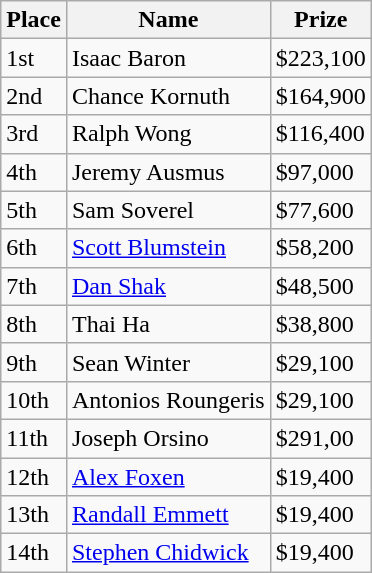<table class="wikitable">
<tr>
<th>Place</th>
<th>Name</th>
<th>Prize</th>
</tr>
<tr>
<td>1st</td>
<td> Isaac Baron</td>
<td>$223,100</td>
</tr>
<tr>
<td>2nd</td>
<td> Chance Kornuth</td>
<td>$164,900</td>
</tr>
<tr>
<td>3rd</td>
<td> Ralph Wong</td>
<td>$116,400</td>
</tr>
<tr>
<td>4th</td>
<td> Jeremy Ausmus</td>
<td>$97,000</td>
</tr>
<tr>
<td>5th</td>
<td> Sam Soverel</td>
<td>$77,600</td>
</tr>
<tr>
<td>6th</td>
<td> <a href='#'>Scott Blumstein</a></td>
<td>$58,200</td>
</tr>
<tr>
<td>7th</td>
<td> <a href='#'>Dan Shak</a></td>
<td>$48,500</td>
</tr>
<tr>
<td>8th</td>
<td> Thai Ha</td>
<td>$38,800</td>
</tr>
<tr>
<td>9th</td>
<td> Sean Winter</td>
<td>$29,100</td>
</tr>
<tr>
<td>10th</td>
<td> Antonios Roungeris</td>
<td>$29,100</td>
</tr>
<tr>
<td>11th</td>
<td> Joseph Orsino</td>
<td>$291,00</td>
</tr>
<tr>
<td>12th</td>
<td> <a href='#'>Alex Foxen</a></td>
<td>$19,400</td>
</tr>
<tr>
<td>13th</td>
<td> <a href='#'>Randall Emmett</a></td>
<td>$19,400</td>
</tr>
<tr>
<td>14th</td>
<td> <a href='#'>Stephen Chidwick</a></td>
<td>$19,400</td>
</tr>
</table>
